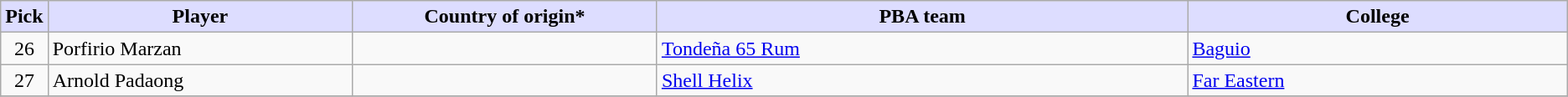<table class="wikitable">
<tr>
<th style="background:#DDDDFF;">Pick</th>
<th style="background:#DDDDFF;" width="20%">Player</th>
<th style="background:#DDDDFF;" width="20%">Country of origin*</th>
<th style="background:#DDDDFF;" width="35%">PBA team</th>
<th style="background:#DDDDFF;" width="25%">College</th>
</tr>
<tr>
<td align=center>26</td>
<td>Porfirio Marzan</td>
<td></td>
<td><a href='#'>Tondeña 65 Rum</a></td>
<td><a href='#'>Baguio</a></td>
</tr>
<tr>
<td align=center>27</td>
<td>Arnold Padaong</td>
<td></td>
<td><a href='#'>Shell Helix</a></td>
<td><a href='#'>Far Eastern</a></td>
</tr>
<tr>
</tr>
</table>
